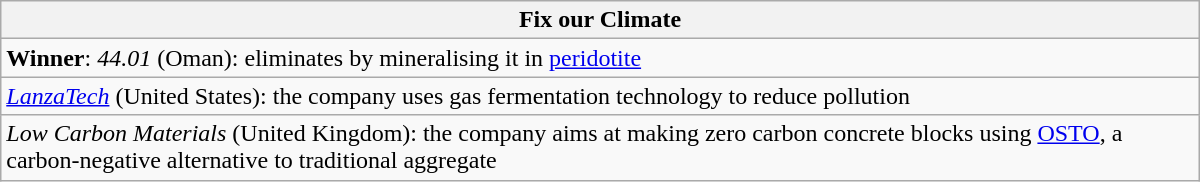<table class="wikitable" style="float:left; float:none;" width="800px">
<tr a>
<th>Fix our Climate</th>
</tr>
<tr>
<td><strong>Winner</strong>: <em>44.01</em> (Oman): eliminates  by mineralising it in <a href='#'>peridotite</a></td>
</tr>
<tr>
<td><em><a href='#'>LanzaTech</a></em> (United States): the company uses gas fermentation technology to reduce pollution</td>
</tr>
<tr>
<td><em>Low Carbon Materials</em> (United Kingdom): the company aims at making zero carbon concrete blocks using <a href='#'>OSTO</a>, a carbon-negative alternative to traditional aggregate</td>
</tr>
</table>
